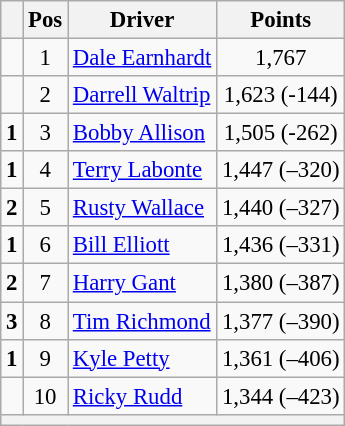<table class="wikitable" style="font-size: 95%;">
<tr>
<th></th>
<th>Pos</th>
<th>Driver</th>
<th>Points</th>
</tr>
<tr>
<td align="left"></td>
<td style="text-align:center;">1</td>
<td><a href='#'>Dale Earnhardt</a></td>
<td style="text-align:center;">1,767</td>
</tr>
<tr>
<td align="left"></td>
<td style="text-align:center;">2</td>
<td><a href='#'>Darrell Waltrip</a></td>
<td style="text-align:center;">1,623 (-144)</td>
</tr>
<tr>
<td align="left">  <strong>1</strong></td>
<td style="text-align:center;">3</td>
<td><a href='#'>Bobby Allison</a></td>
<td style="text-align:center;">1,505 (-262)</td>
</tr>
<tr>
<td align="left">  <strong>1</strong></td>
<td style="text-align:center;">4</td>
<td><a href='#'>Terry Labonte</a></td>
<td style="text-align:center;">1,447 (–320)</td>
</tr>
<tr>
<td align="left">  <strong>2</strong></td>
<td style="text-align:center;">5</td>
<td><a href='#'>Rusty Wallace</a></td>
<td style="text-align:center;">1,440 (–327)</td>
</tr>
<tr>
<td align="left">  <strong>1</strong></td>
<td style="text-align:center;">6</td>
<td><a href='#'>Bill Elliott</a></td>
<td style="text-align:center;">1,436 (–331)</td>
</tr>
<tr>
<td align="left">  <strong>2</strong></td>
<td style="text-align:center;">7</td>
<td><a href='#'>Harry Gant</a></td>
<td style="text-align:center;">1,380 (–387)</td>
</tr>
<tr>
<td align="left">  <strong>3</strong></td>
<td style="text-align:center;">8</td>
<td><a href='#'>Tim Richmond</a></td>
<td style="text-align:center;">1,377 (–390)</td>
</tr>
<tr>
<td align="left">  <strong>1</strong></td>
<td style="text-align:center;">9</td>
<td><a href='#'>Kyle Petty</a></td>
<td style="text-align:center;">1,361 (–406)</td>
</tr>
<tr>
<td align="left"></td>
<td style="text-align:center;">10</td>
<td><a href='#'>Ricky Rudd</a></td>
<td style="text-align:center;">1,344 (–423)</td>
</tr>
<tr class="sortbottom">
<th colspan="9"></th>
</tr>
</table>
